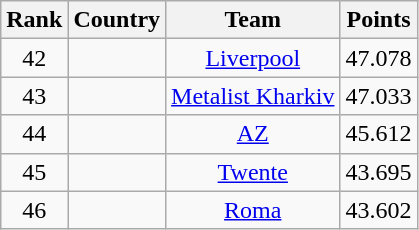<table class="wikitable" style="text-align: center">
<tr>
<th>Rank</th>
<th>Country</th>
<th>Team</th>
<th>Points</th>
</tr>
<tr>
<td>42</td>
<td></td>
<td><a href='#'>Liverpool</a></td>
<td>47.078</td>
</tr>
<tr>
<td>43</td>
<td></td>
<td><a href='#'>Metalist Kharkiv</a></td>
<td>47.033</td>
</tr>
<tr>
<td>44</td>
<td></td>
<td><a href='#'>AZ</a></td>
<td>45.612</td>
</tr>
<tr>
<td>45</td>
<td></td>
<td><a href='#'>Twente</a></td>
<td>43.695</td>
</tr>
<tr>
<td>46</td>
<td></td>
<td><a href='#'>Roma</a></td>
<td>43.602</td>
</tr>
</table>
